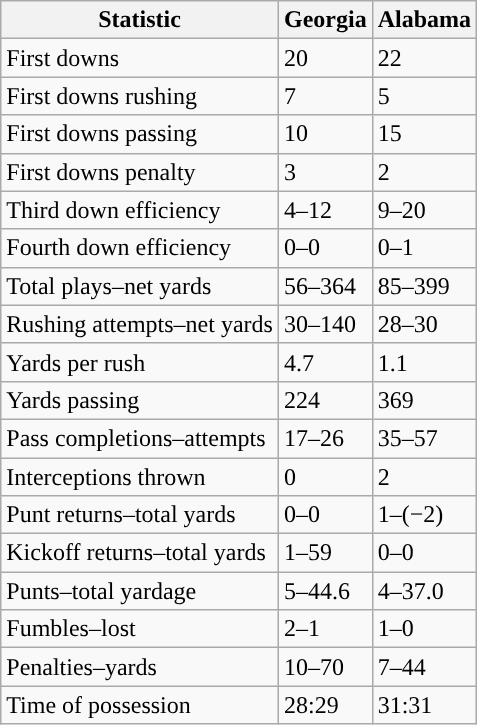<table class="wikitable">
<tr>
<th>Statistic</th>
<th><strong>Georgia</strong></th>
<th><strong>Alabama</strong></th>
</tr>
<tr>
<td>First downs</td>
<td>20</td>
<td>22</td>
</tr>
<tr>
<td>First downs rushing</td>
<td>7</td>
<td>5</td>
</tr>
<tr>
<td>First downs passing</td>
<td>10</td>
<td>15</td>
</tr>
<tr>
<td>First downs penalty</td>
<td>3</td>
<td>2</td>
</tr>
<tr>
<td>Third down efficiency</td>
<td>4–12</td>
<td>9–20</td>
</tr>
<tr>
<td>Fourth down efficiency</td>
<td>0–0</td>
<td>0–1</td>
</tr>
<tr>
<td>Total plays–net yards</td>
<td>56–364</td>
<td>85–399</td>
</tr>
<tr>
<td>Rushing attempts–net yards</td>
<td>30–140</td>
<td>28–30</td>
</tr>
<tr>
<td>Yards per rush</td>
<td>4.7</td>
<td>1.1</td>
</tr>
<tr>
<td>Yards passing</td>
<td>224</td>
<td>369</td>
</tr>
<tr>
<td>Pass completions–attempts</td>
<td>17–26</td>
<td>35–57</td>
</tr>
<tr>
<td>Interceptions thrown</td>
<td>0</td>
<td>2</td>
</tr>
<tr>
<td>Punt returns–total yards</td>
<td>0–0</td>
<td>1–(−2)</td>
</tr>
<tr>
<td>Kickoff returns–total yards</td>
<td>1–59</td>
<td>0–0</td>
</tr>
<tr>
<td>Punts–total yardage</td>
<td>5–44.6</td>
<td>4–37.0</td>
</tr>
<tr>
<td>Fumbles–lost</td>
<td>2–1</td>
<td>1–0</td>
</tr>
<tr>
<td>Penalties–yards</td>
<td>10–70</td>
<td>7–44</td>
</tr>
<tr>
<td>Time of possession</td>
<td>28:29</td>
<td>31:31</td>
</tr>
</table>
